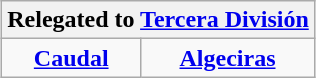<table class="wikitable" style="text-align: center; margin: 0 auto;">
<tr>
<th colspan=2>Relegated to <a href='#'>Tercera División</a></th>
</tr>
<tr>
<td><strong><a href='#'>Caudal</a></strong></td>
<td><strong><a href='#'>Algeciras</a></strong></td>
</tr>
</table>
